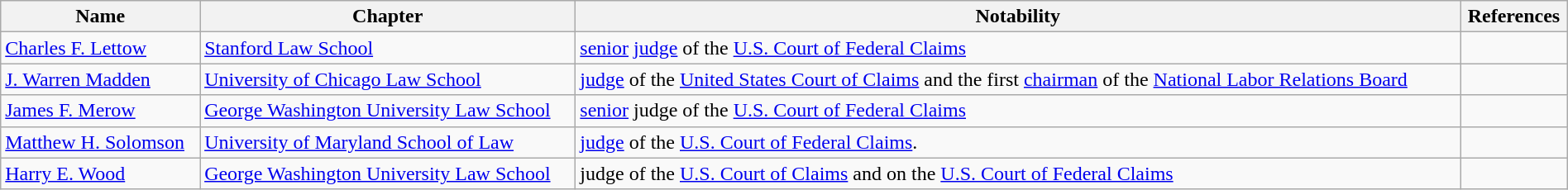<table class="wikitable sortable" style="width:100%;">
<tr>
<th>Name</th>
<th>Chapter</th>
<th>Notability</th>
<th>References</th>
</tr>
<tr>
<td><a href='#'>Charles F. Lettow</a></td>
<td><a href='#'>Stanford Law School</a></td>
<td><a href='#'>senior</a> <a href='#'>judge</a> of the <a href='#'>U.S. Court of Federal Claims</a></td>
<td></td>
</tr>
<tr>
<td><a href='#'>J. Warren Madden</a></td>
<td><a href='#'>University of Chicago Law School</a></td>
<td><a href='#'>judge</a> of the <a href='#'>United States Court of Claims</a> and the first <a href='#'>chairman</a> of the <a href='#'>National Labor Relations Board</a></td>
<td></td>
</tr>
<tr>
<td><a href='#'>James F. Merow</a></td>
<td><a href='#'>George Washington University Law School</a></td>
<td><a href='#'>senior</a> judge of the <a href='#'>U.S. Court of Federal Claims</a></td>
<td></td>
</tr>
<tr>
<td><a href='#'>Matthew H. Solomson</a></td>
<td><a href='#'>University of Maryland School of Law</a></td>
<td><a href='#'>judge</a> of the <a href='#'>U.S. Court of Federal Claims</a>.</td>
<td></td>
</tr>
<tr>
<td><a href='#'>Harry E. Wood</a></td>
<td><a href='#'>George Washington University Law School</a></td>
<td>judge of the <a href='#'>U.S. Court of Claims</a> and on the <a href='#'>U.S. Court of Federal Claims</a></td>
<td></td>
</tr>
</table>
